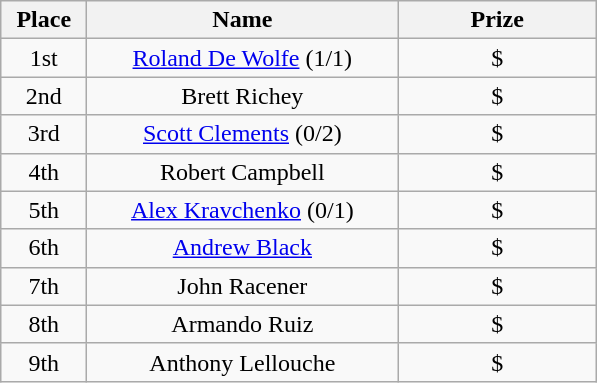<table class="wikitable">
<tr>
<th width="50">Place</th>
<th width="200">Name</th>
<th width="125">Prize</th>
</tr>
<tr>
<td align = "center">1st</td>
<td align = "center"><a href='#'>Roland De Wolfe</a> (1/1)</td>
<td align = "center">$</td>
</tr>
<tr>
<td align = "center">2nd</td>
<td align = "center">Brett Richey</td>
<td align = "center">$</td>
</tr>
<tr>
<td align = "center">3rd</td>
<td align = "center"><a href='#'>Scott Clements</a> (0/2)</td>
<td align = "center">$</td>
</tr>
<tr>
<td align = "center">4th</td>
<td align = "center">Robert Campbell</td>
<td align = "center">$</td>
</tr>
<tr>
<td align = "center">5th</td>
<td align = "center"><a href='#'>Alex Kravchenko</a> (0/1)</td>
<td align = "center">$</td>
</tr>
<tr>
<td align = "center">6th</td>
<td align = "center"><a href='#'>Andrew Black</a></td>
<td align = "center">$</td>
</tr>
<tr>
<td align = "center">7th</td>
<td align = "center">John Racener</td>
<td align = "center">$</td>
</tr>
<tr>
<td align = "center">8th</td>
<td align = "center">Armando Ruiz</td>
<td align = "center">$</td>
</tr>
<tr>
<td align = "center">9th</td>
<td align = "center">Anthony Lellouche</td>
<td align = "center">$</td>
</tr>
</table>
